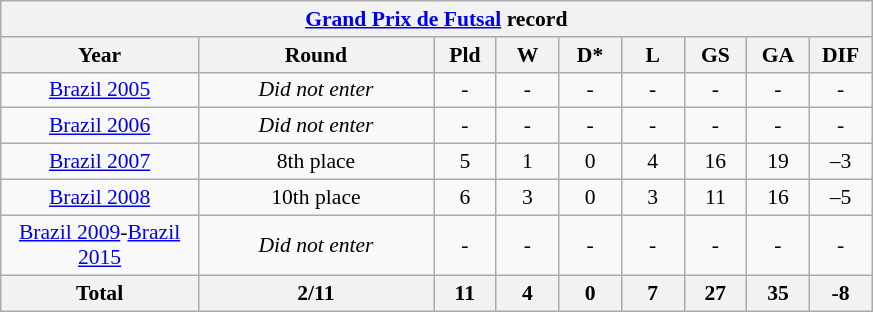<table class="wikitable" style="text-align: center;font-size:90%;">
<tr>
<th colspan=9><a href='#'>Grand Prix de Futsal</a> record</th>
</tr>
<tr>
<th width=125>Year</th>
<th width=150>Round</th>
<th width=35>Pld</th>
<th width=35>W</th>
<th width=35>D*</th>
<th width=35>L</th>
<th width=35>GS</th>
<th width=35>GA</th>
<th width=35>DIF</th>
</tr>
<tr>
<td><a href='#'>Brazil 2005</a></td>
<td><em>Did not enter</em></td>
<td>-</td>
<td>-</td>
<td>-</td>
<td>-</td>
<td>-</td>
<td>-</td>
<td>-</td>
</tr>
<tr>
<td><a href='#'>Brazil 2006</a></td>
<td><em>Did not enter</em></td>
<td>-</td>
<td>-</td>
<td>-</td>
<td>-</td>
<td>-</td>
<td>-</td>
<td>-</td>
</tr>
<tr>
<td><a href='#'>Brazil 2007</a></td>
<td>8th place</td>
<td>5</td>
<td>1</td>
<td>0</td>
<td>4</td>
<td>16</td>
<td>19</td>
<td>–3</td>
</tr>
<tr>
<td><a href='#'>Brazil 2008</a></td>
<td>10th place</td>
<td>6</td>
<td>3</td>
<td>0</td>
<td>3</td>
<td>11</td>
<td>16</td>
<td>–5</td>
</tr>
<tr>
<td><a href='#'>Brazil 2009</a>-<a href='#'>Brazil 2015</a></td>
<td><em>Did not enter</em></td>
<td>-</td>
<td>-</td>
<td>-</td>
<td>-</td>
<td>-</td>
<td>-</td>
<td>-</td>
</tr>
<tr>
<th><strong>Total</strong></th>
<th>2/11</th>
<th>11</th>
<th>4</th>
<th>0</th>
<th>7</th>
<th>27</th>
<th>35</th>
<th>-8</th>
</tr>
</table>
